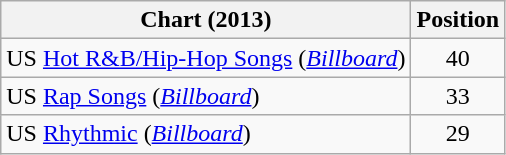<table class="wikitable">
<tr>
<th scope="col">Chart (2013)</th>
<th scope="col">Position</th>
</tr>
<tr>
<td>US <a href='#'>Hot R&B/Hip-Hop Songs</a> (<em><a href='#'>Billboard</a></em>)</td>
<td style="text-align:center;">40</td>
</tr>
<tr>
<td>US <a href='#'>Rap Songs</a> (<em><a href='#'>Billboard</a></em>)</td>
<td style="text-align:center;">33</td>
</tr>
<tr>
<td>US <a href='#'>Rhythmic</a> (<em><a href='#'>Billboard</a></em>)</td>
<td style="text-align:center;">29</td>
</tr>
</table>
